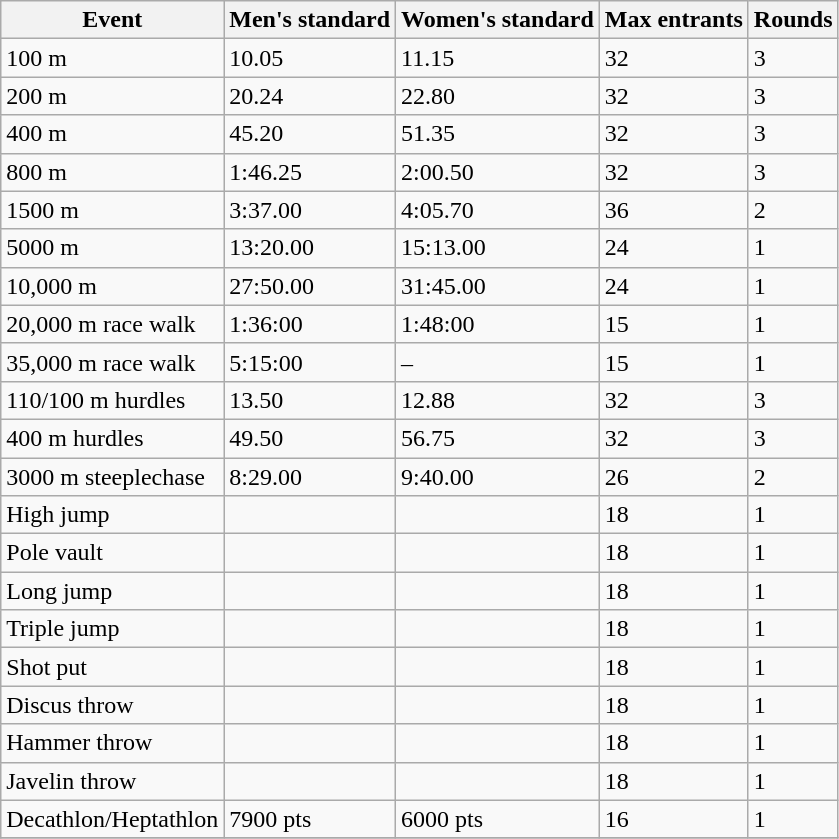<table class="wikitable sortable">
<tr>
<th>Event</th>
<th>Men's standard</th>
<th>Women's standard</th>
<th>Max entrants</th>
<th>Rounds</th>
</tr>
<tr>
<td>100 m</td>
<td>10.05</td>
<td>11.15</td>
<td>32</td>
<td>3</td>
</tr>
<tr>
<td>200 m</td>
<td>20.24</td>
<td>22.80</td>
<td>32</td>
<td>3</td>
</tr>
<tr>
<td>400 m</td>
<td>45.20</td>
<td>51.35</td>
<td>32</td>
<td>3</td>
</tr>
<tr>
<td>800 m</td>
<td>1:46.25</td>
<td>2:00.50</td>
<td>32</td>
<td>3</td>
</tr>
<tr>
<td>1500 m</td>
<td>3:37.00</td>
<td>4:05.70</td>
<td>36</td>
<td>2</td>
</tr>
<tr>
<td>5000 m</td>
<td>13:20.00</td>
<td>15:13.00</td>
<td>24</td>
<td>1</td>
</tr>
<tr>
<td>10,000 m</td>
<td>27:50.00</td>
<td>31:45.00</td>
<td>24</td>
<td>1</td>
</tr>
<tr>
<td>20,000 m race walk</td>
<td>1:36:00</td>
<td>1:48:00</td>
<td>15</td>
<td>1</td>
</tr>
<tr>
<td>35,000 m race walk</td>
<td>5:15:00</td>
<td>–</td>
<td>15</td>
<td>1</td>
</tr>
<tr>
<td>110/100 m hurdles</td>
<td>13.50</td>
<td>12.88</td>
<td>32</td>
<td>3</td>
</tr>
<tr>
<td>400 m hurdles</td>
<td>49.50</td>
<td>56.75</td>
<td>32</td>
<td>3</td>
</tr>
<tr>
<td>3000 m steeplechase</td>
<td>8:29.00</td>
<td>9:40.00</td>
<td>26</td>
<td>2</td>
</tr>
<tr>
<td>High jump</td>
<td></td>
<td></td>
<td>18</td>
<td>1</td>
</tr>
<tr>
<td>Pole vault</td>
<td></td>
<td></td>
<td>18</td>
<td>1</td>
</tr>
<tr>
<td>Long jump</td>
<td></td>
<td></td>
<td>18</td>
<td>1</td>
</tr>
<tr>
<td>Triple jump</td>
<td></td>
<td></td>
<td>18</td>
<td>1</td>
</tr>
<tr>
<td>Shot put</td>
<td></td>
<td></td>
<td>18</td>
<td>1</td>
</tr>
<tr>
<td>Discus throw</td>
<td></td>
<td></td>
<td>18</td>
<td>1</td>
</tr>
<tr>
<td>Hammer throw</td>
<td></td>
<td></td>
<td>18</td>
<td>1</td>
</tr>
<tr>
<td>Javelin throw</td>
<td></td>
<td></td>
<td>18</td>
<td>1</td>
</tr>
<tr>
<td>Decathlon/Heptathlon</td>
<td>7900 pts</td>
<td>6000 pts</td>
<td>16</td>
<td>1</td>
</tr>
<tr>
</tr>
</table>
